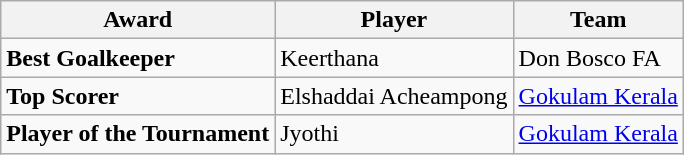<table class="wikitable sortable">
<tr>
<th scope=col>Award</th>
<th scope=col>Player</th>
<th scope=col>Team</th>
</tr>
<tr>
<td><strong>Best Goalkeeper</strong></td>
<td> Keerthana</td>
<td>Don Bosco FA</td>
</tr>
<tr>
<td><strong>Top Scorer</strong></td>
<td> Elshaddai Acheampong</td>
<td><a href='#'>Gokulam Kerala</a></td>
</tr>
<tr>
<td><strong>Player of the Tournament</strong></td>
<td> Jyothi</td>
<td><a href='#'>Gokulam Kerala</a></td>
</tr>
</table>
